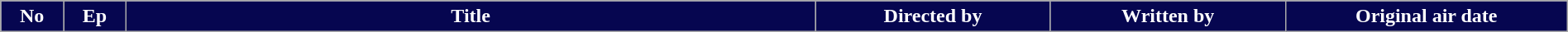<table class="wikitable plainrowheaders" style="width:100%; margin:auto;">
<tr>
<th scope="col" style="background-color: #060650; color: #ffffff; width:4%">No</th>
<th scope="col" style="background-color: #060650; color: #ffffff; width:4%">Ep</th>
<th scope="col" style="background-color: #060650; color: #ffffff;">Title</th>
<th scope="col" style="background-color: #060650; color: #ffffff; width:15%">Directed by</th>
<th scope="col" style="background-color: #060650; color: #ffffff; width:15%">Written by</th>
<th scope="col" style="background-color: #060650; color: #ffffff; width:18%">Original air date<br>














</th>
</tr>
</table>
